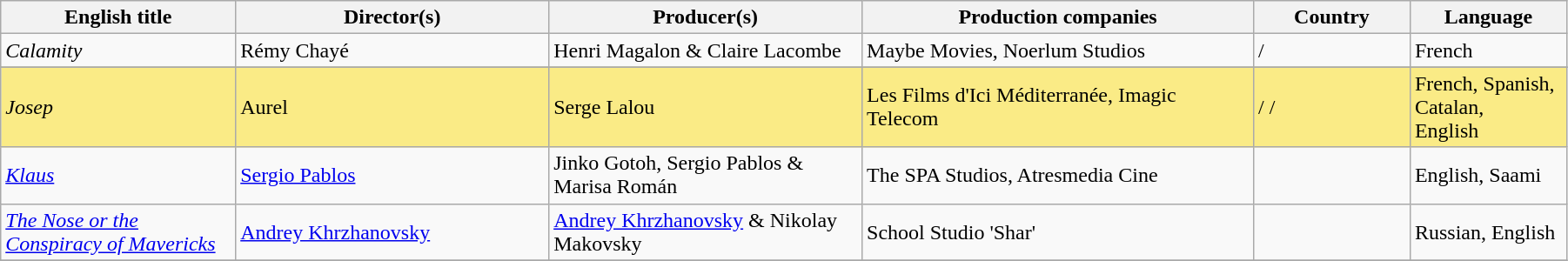<table class="sortable wikitable" width="95%" cellpadding="5">
<tr>
<th width="15%">English title</th>
<th width="20%">Director(s)</th>
<th width="20%">Producer(s)</th>
<th width="25%">Production companies</th>
<th width="10%">Country</th>
<th width="10%">Language</th>
</tr>
<tr>
<td><em>Calamity</em></td>
<td>Rémy Chayé</td>
<td>Henri Magalon & Claire Lacombe</td>
<td>Maybe Movies, Noerlum Studios</td>
<td> / </td>
<td>French</td>
</tr>
<tr>
</tr>
<tr style="background:#FAEB86">
<td> <em>Josep</em></td>
<td>Aurel</td>
<td>Serge Lalou</td>
<td>Les Films d'Ici Méditerranée, Imagic Telecom</td>
<td> /  /</td>
<td>French, Spanish, Catalan,<br>English</td>
</tr>
<tr>
<td><em><a href='#'>Klaus</a></em></td>
<td><a href='#'>Sergio Pablos</a></td>
<td>Jinko Gotoh, Sergio Pablos & Marisa Román</td>
<td>The SPA Studios, Atresmedia Cine</td>
<td></td>
<td>English, Saami</td>
</tr>
<tr>
<td><em><a href='#'>The Nose or the Conspiracy of Mavericks</a></em></td>
<td><a href='#'>Andrey Khrzhanovsky</a></td>
<td><a href='#'>Andrey Khrzhanovsky</a> & Nikolay Makovsky</td>
<td>School Studio 'Shar'</td>
<td></td>
<td>Russian, English</td>
</tr>
<tr>
</tr>
</table>
